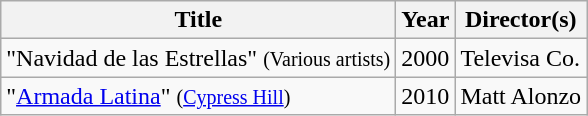<table class="wikitable">
<tr>
<th align="center">Title</th>
<th align="center">Year</th>
<th align="center">Director(s)</th>
</tr>
<tr>
<td>"Navidad de las Estrellas" <small>(Various artists)</small></td>
<td align="center">2000</td>
<td>Televisa Co.</td>
</tr>
<tr>
<td>"<a href='#'>Armada Latina</a>" <small>(<a href='#'>Cypress Hill</a>)</small></td>
<td align="center">2010</td>
<td>Matt Alonzo</td>
</tr>
</table>
